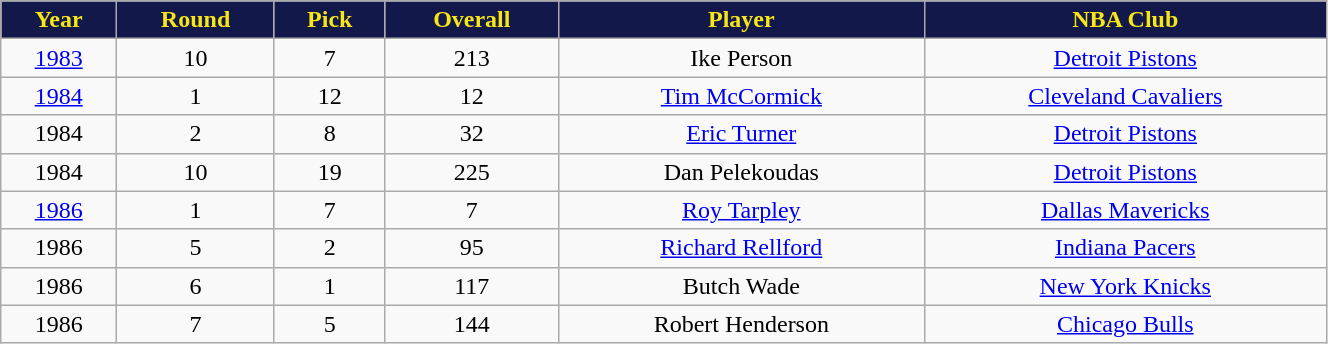<table class="wikitable" style="width:70%;">
<tr style="text-align:center; background:#121849; color:#f8e616;">
<td><strong>Year</strong></td>
<td><strong>Round</strong></td>
<td><strong>Pick</strong></td>
<td><strong>Overall</strong></td>
<td><strong>Player</strong></td>
<td><strong>NBA Club</strong></td>
</tr>
<tr style="text-align:center;" bgcolor="">
<td><a href='#'>1983</a></td>
<td>10</td>
<td>7</td>
<td>213</td>
<td>Ike Person</td>
<td><a href='#'>Detroit Pistons</a></td>
</tr>
<tr style="text-align:center;" bgcolor="">
<td><a href='#'>1984</a></td>
<td>1</td>
<td>12</td>
<td>12</td>
<td><a href='#'>Tim McCormick</a></td>
<td><a href='#'>Cleveland Cavaliers</a></td>
</tr>
<tr style="text-align:center;" bgcolor="">
<td>1984</td>
<td>2</td>
<td>8</td>
<td>32</td>
<td><a href='#'>Eric Turner</a></td>
<td><a href='#'>Detroit Pistons</a></td>
</tr>
<tr style="text-align:center;" bgcolor="">
<td>1984</td>
<td>10</td>
<td>19</td>
<td>225</td>
<td>Dan Pelekoudas</td>
<td><a href='#'>Detroit Pistons</a></td>
</tr>
<tr style="text-align:center;" bgcolor="">
<td><a href='#'>1986</a></td>
<td>1</td>
<td>7</td>
<td>7</td>
<td><a href='#'>Roy Tarpley</a></td>
<td><a href='#'>Dallas Mavericks</a></td>
</tr>
<tr align="center" bgcolor="">
<td>1986</td>
<td>5</td>
<td>2</td>
<td>95</td>
<td><a href='#'>Richard Rellford</a></td>
<td><a href='#'>Indiana Pacers</a></td>
</tr>
<tr align="center" bgcolor="">
<td>1986</td>
<td>6</td>
<td>1</td>
<td>117</td>
<td>Butch Wade</td>
<td><a href='#'>New York Knicks</a></td>
</tr>
<tr align="center" bgcolor="">
<td>1986</td>
<td>7</td>
<td>5</td>
<td>144</td>
<td>Robert Henderson</td>
<td><a href='#'>Chicago Bulls</a></td>
</tr>
</table>
